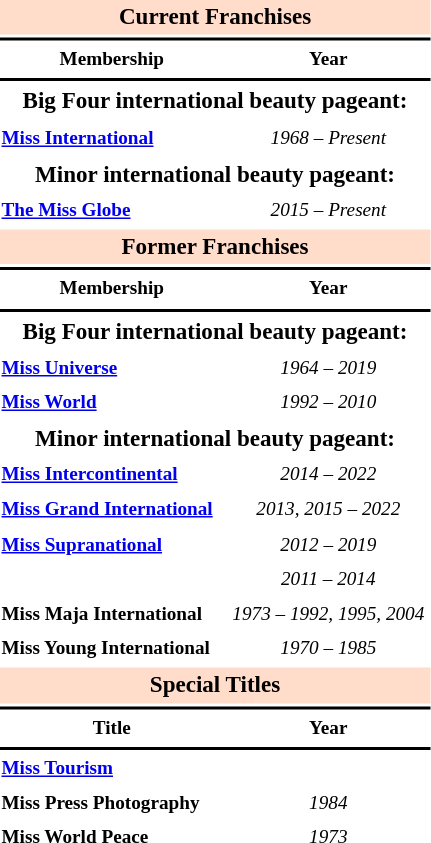<table class="toccolours" style="width: 20em; font-size:80%; line-height:1.5em; width:23%;">
<tr>
<th colspan="2" align="center" style="background:#FFDDCA;"><big>Current Franchises</big></th>
</tr>
<tr>
<td colspan="2" style="background:black"></td>
</tr>
<tr>
<th scope="col">Membership</th>
<th scope="col">Year</th>
</tr>
<tr>
<td colspan="2" style="background:black"></td>
</tr>
<tr>
<th colspan="2" align="center"><big>Big Four international beauty pageant:</big></th>
</tr>
<tr>
<td align="left"><strong><a href='#'>Miss International</a></strong></td>
<td align="center"><em>1968 – Present</em></td>
</tr>
<tr>
<th colspan="2" align="center"><big>Minor international beauty pageant:</big></th>
</tr>
<tr>
<td align="left"><strong><a href='#'>The Miss Globe</a></strong></td>
<td align="center"><em>2015 – Present</em></td>
</tr>
<tr>
<th colspan="2" align="center" style="background:#FFDDCA;"><big>Former Franchises</big></th>
</tr>
<tr>
<td colspan="2" style="background:black"></td>
</tr>
<tr>
<th scope="col">Membership</th>
<th scope="col">Year</th>
</tr>
<tr>
<td colspan="2" style="background:black"></td>
</tr>
<tr>
<th colspan="2" align="center"><big>Big Four international beauty pageant:</big></th>
</tr>
<tr>
<td align="left"><strong><a href='#'>Miss Universe</a></strong></td>
<td align="center"><em>1964 – 2019</em></td>
</tr>
<tr>
<td align="left"><strong><a href='#'>Miss World</a></strong></td>
<td align="center"><em>1992 – 2010</em></td>
</tr>
<tr>
<th colspan="2" align="center"><big>Minor international beauty pageant:</big></th>
</tr>
<tr>
<td align="left"><strong><a href='#'>Miss Intercontinental</a></strong></td>
<td align="center"><em>2014 – 2022</em></td>
</tr>
<tr>
<td align="left"><strong><a href='#'>Miss Grand International</a></strong></td>
<td align="center"><em>2013, 2015 – 2022</em></td>
</tr>
<tr>
<td align="left"><strong><a href='#'>Miss Supranational</a></strong></td>
<td align="center"><em>2012 – 2019</em></td>
</tr>
<tr>
<td align="left"><strong></strong></td>
<td align="center"><em>2011 – 2014</em></td>
</tr>
<tr>
<td align="left"><strong>Miss Maja International</strong></td>
<td align="center"><em>1973 – 1992, 1995, 2004</em></td>
</tr>
<tr>
<td align="left"><strong>Miss Young International</strong></td>
<td align="center"><em>1970 – 1985</em></td>
</tr>
<tr>
<th colspan="2" align="center" style="background:#FFDDCA;"><big>Special Titles</big></th>
</tr>
<tr>
<td colspan="2" style="background:black"></td>
</tr>
<tr>
<th scope="col">Title</th>
<th scope="col">Year</th>
</tr>
<tr>
<td colspan="2" style="background:black"></td>
</tr>
<tr>
<td align="left"><strong><a href='#'>Miss Tourism</a></strong></td>
<td align="center"><em></em></td>
</tr>
<tr>
<td align="left"><strong>Miss Press Photography</strong></td>
<td align="center"><em>1984</em></td>
</tr>
<tr>
<td align="left"><strong>Miss World Peace</strong></td>
<td align="center"><em>1973</em></td>
</tr>
<tr>
</tr>
</table>
